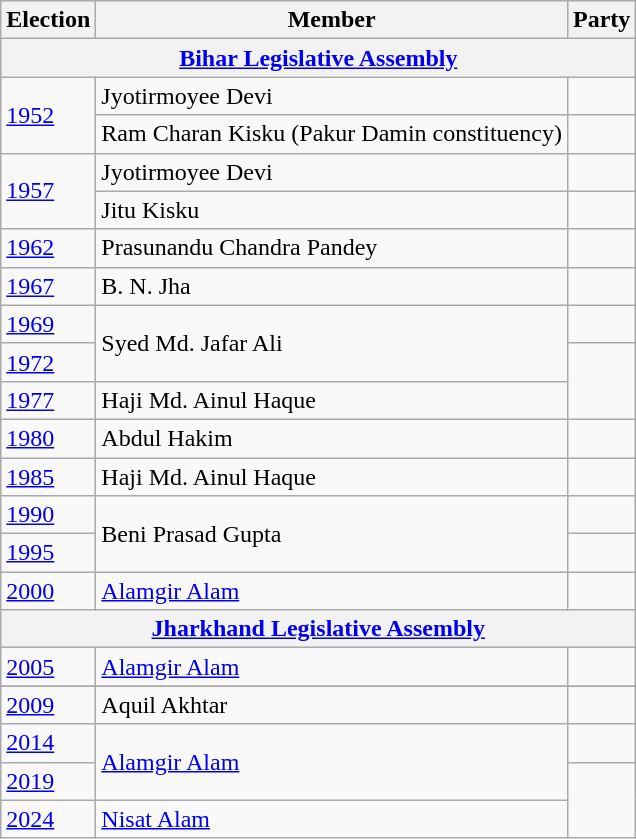<table class="wikitable sortable">
<tr>
<th>Election</th>
<th>Member</th>
<th colspan=2>Party</th>
</tr>
<tr>
<th colspan=4><a href='#'>Bihar Legislative Assembly</a></th>
</tr>
<tr>
<td rowspan=2><a href='#'>1952</a></td>
<td>Jyotirmoyee Devi</td>
<td></td>
</tr>
<tr>
<td>Ram Charan Kisku (Pakur Damin constituency)</td>
<td></td>
</tr>
<tr>
<td rowspan=2><a href='#'>1957</a></td>
<td>Jyotirmoyee Devi</td>
<td></td>
</tr>
<tr>
<td>Jitu Kisku</td>
</tr>
<tr>
<td><a href='#'>1962</a></td>
<td>Prasunandu Chandra Pandey</td>
<td></td>
</tr>
<tr>
<td><a href='#'>1967</a></td>
<td>B. N. Jha</td>
<td></td>
</tr>
<tr>
<td><a href='#'>1969</a></td>
<td rowspan=2>Syed Md. Jafar Ali</td>
<td></td>
</tr>
<tr>
<td><a href='#'>1972</a></td>
</tr>
<tr>
<td><a href='#'>1977</a></td>
<td>Haji Md. Ainul Haque</td>
</tr>
<tr>
<td><a href='#'>1980</a></td>
<td>Abdul Hakim</td>
<td></td>
</tr>
<tr>
<td><a href='#'>1985</a></td>
<td>Haji Md. Ainul Haque</td>
<td></td>
</tr>
<tr>
<td><a href='#'>1990</a></td>
<td rowspan=2>Beni Prasad Gupta</td>
<td></td>
</tr>
<tr>
<td><a href='#'>1995</a></td>
</tr>
<tr>
<td><a href='#'>2000</a></td>
<td><a href='#'>Alamgir Alam</a></td>
<td></td>
</tr>
<tr>
<th colspan=4><a href='#'>Jharkhand Legislative Assembly</a></th>
</tr>
<tr>
<td><a href='#'>2005</a></td>
<td><a href='#'>Alamgir Alam</a></td>
<td></td>
</tr>
<tr>
</tr>
<tr>
<td><a href='#'>2009</a></td>
<td>Aquil Akhtar</td>
<td></td>
</tr>
<tr>
<td><a href='#'>2014</a></td>
<td rowspan="2"><a href='#'>Alamgir Alam</a></td>
<td></td>
</tr>
<tr>
<td><a href='#'>2019</a></td>
</tr>
<tr>
<td><a href='#'>2024</a></td>
<td><a href='#'>Nisat Alam</a></td>
</tr>
</table>
